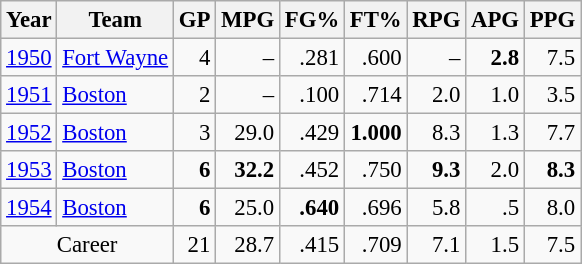<table class="wikitable sortable" style="font-size:95%; text-align:right;">
<tr>
<th>Year</th>
<th>Team</th>
<th>GP</th>
<th>MPG</th>
<th>FG%</th>
<th>FT%</th>
<th>RPG</th>
<th>APG</th>
<th>PPG</th>
</tr>
<tr>
<td style="text-align:left;"><a href='#'>1950</a></td>
<td style="text-align:left;"><a href='#'>Fort Wayne</a></td>
<td>4</td>
<td>–</td>
<td>.281</td>
<td>.600</td>
<td>–</td>
<td><strong>2.8</strong></td>
<td>7.5</td>
</tr>
<tr>
<td style="text-align:left;"><a href='#'>1951</a></td>
<td style="text-align:left;"><a href='#'>Boston</a></td>
<td>2</td>
<td>–</td>
<td>.100</td>
<td>.714</td>
<td>2.0</td>
<td>1.0</td>
<td>3.5</td>
</tr>
<tr>
<td style="text-align:left;"><a href='#'>1952</a></td>
<td style="text-align:left;"><a href='#'>Boston</a></td>
<td>3</td>
<td>29.0</td>
<td>.429</td>
<td><strong>1.000</strong></td>
<td>8.3</td>
<td>1.3</td>
<td>7.7</td>
</tr>
<tr>
<td style="text-align:left;"><a href='#'>1953</a></td>
<td style="text-align:left;"><a href='#'>Boston</a></td>
<td><strong>6</strong></td>
<td><strong>32.2</strong></td>
<td>.452</td>
<td>.750</td>
<td><strong>9.3</strong></td>
<td>2.0</td>
<td><strong>8.3</strong></td>
</tr>
<tr>
<td style="text-align:left;"><a href='#'>1954</a></td>
<td style="text-align:left;"><a href='#'>Boston</a></td>
<td><strong>6</strong></td>
<td>25.0</td>
<td><strong>.640</strong></td>
<td>.696</td>
<td>5.8</td>
<td>.5</td>
<td>8.0</td>
</tr>
<tr>
<td style="text-align:center;" colspan="2">Career</td>
<td>21</td>
<td>28.7</td>
<td>.415</td>
<td>.709</td>
<td>7.1</td>
<td>1.5</td>
<td>7.5</td>
</tr>
</table>
